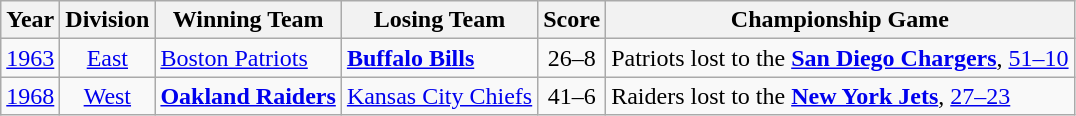<table class="wikitable">
<tr>
<th>Year</th>
<th>Division</th>
<th>Winning Team</th>
<th>Losing Team</th>
<th>Score</th>
<th>Championship Game</th>
</tr>
<tr>
<td><a href='#'>1963</a></td>
<td align=center><a href='#'>East</a></td>
<td><a href='#'>Boston Patriots</a></td>
<td><strong><a href='#'>Buffalo Bills</a></strong></td>
<td align=center>26–8</td>
<td>Patriots lost to the <strong><a href='#'>San Diego Chargers</a></strong>, <a href='#'>51–10</a></td>
</tr>
<tr>
<td><a href='#'>1968</a></td>
<td align=center><a href='#'>West</a></td>
<td><strong><a href='#'>Oakland Raiders</a></strong></td>
<td><a href='#'>Kansas City Chiefs</a></td>
<td align=center>41–6</td>
<td>Raiders lost to the <strong><a href='#'>New York Jets</a></strong>, <a href='#'>27–23</a></td>
</tr>
</table>
